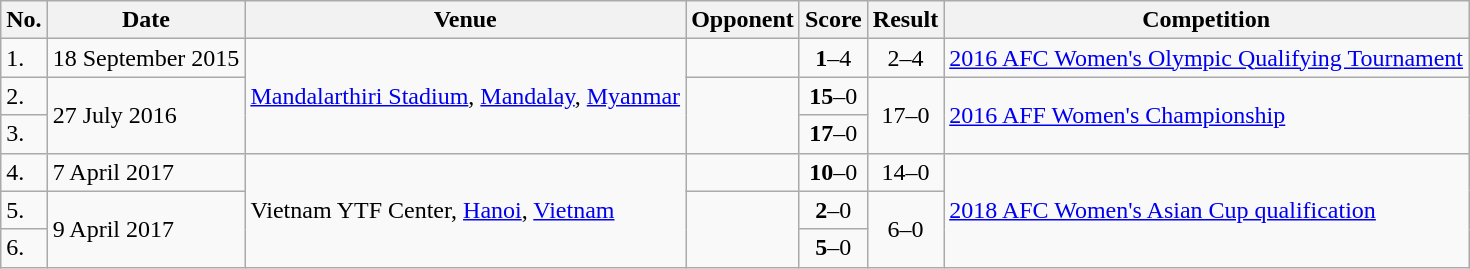<table class="wikitable">
<tr>
<th>No.</th>
<th>Date</th>
<th>Venue</th>
<th>Opponent</th>
<th>Score</th>
<th>Result</th>
<th>Competition</th>
</tr>
<tr>
<td>1.</td>
<td>18 September 2015</td>
<td rowspan="3"><a href='#'>Mandalarthiri Stadium</a>, <a href='#'>Mandalay</a>, <a href='#'>Myanmar</a></td>
<td></td>
<td align=center><strong>1</strong>–4</td>
<td align=center>2–4</td>
<td><a href='#'>2016 AFC Women's Olympic Qualifying Tournament</a></td>
</tr>
<tr>
<td>2.</td>
<td rowspan="2">27 July 2016</td>
<td rowspan="2"></td>
<td align=center><strong>15</strong>–0</td>
<td rowspan="2" align=center>17–0</td>
<td rowspan="2"><a href='#'>2016 AFF Women's Championship</a></td>
</tr>
<tr>
<td>3.</td>
<td align=center><strong>17</strong>–0</td>
</tr>
<tr>
<td>4.</td>
<td>7 April 2017</td>
<td rowspan="3">Vietnam YTF Center, <a href='#'>Hanoi</a>, <a href='#'>Vietnam</a></td>
<td></td>
<td align=center><strong>10</strong>–0</td>
<td align=center>14–0</td>
<td rowspan="3"><a href='#'>2018 AFC Women's Asian Cup qualification</a></td>
</tr>
<tr>
<td>5.</td>
<td rowspan="2">9 April 2017</td>
<td rowspan="2"></td>
<td align=center><strong>2</strong>–0</td>
<td rowspan="2" align=center>6–0</td>
</tr>
<tr>
<td>6.</td>
<td align=center><strong>5</strong>–0</td>
</tr>
</table>
